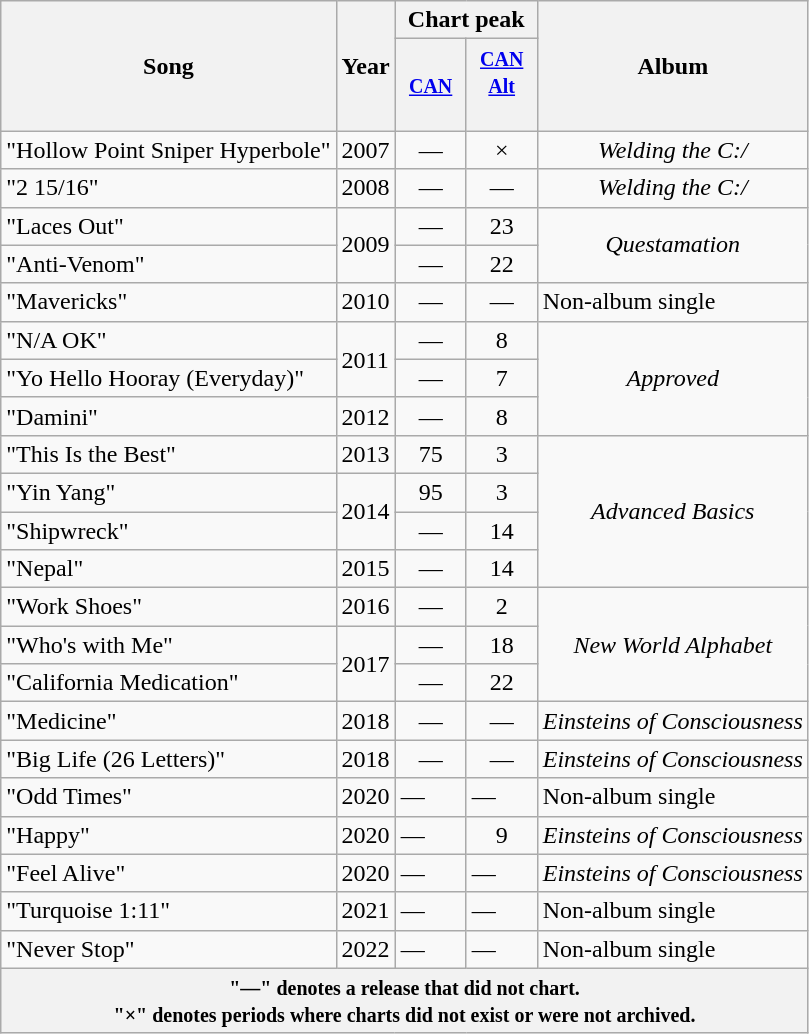<table class="wikitable">
<tr>
<th rowspan="2">Song</th>
<th rowspan="2">Year</th>
<th colspan="2">Chart peak</th>
<th rowspan="2">Album</th>
</tr>
<tr>
<th width="40"><small><a href='#'>CAN</a></small></th>
<th width="40"><small><a href='#'>CAN<br>Alt</a></small><br><br></th>
</tr>
<tr>
<td>"Hollow Point Sniper Hyperbole"</td>
<td>2007</td>
<td align="center">—</td>
<td align="center">×</td>
<td align="center"><em>Welding the C:/</em></td>
</tr>
<tr>
<td>"2 15/16"</td>
<td>2008</td>
<td align="center">—</td>
<td align="center">—</td>
<td align="center"><em>Welding the C:/</em></td>
</tr>
<tr>
<td>"Laces Out"</td>
<td rowspan="2">2009</td>
<td align="center">—</td>
<td align="center">23</td>
<td align="center" rowspan="2"><em>Questamation</em></td>
</tr>
<tr>
<td>"Anti-Venom"</td>
<td align="center">—</td>
<td align="center">22</td>
</tr>
<tr>
<td>"Mavericks"</td>
<td>2010</td>
<td align="center">—</td>
<td align="center">—</td>
<td>Non-album single</td>
</tr>
<tr>
<td>"N/A OK"</td>
<td rowspan="2">2011</td>
<td align="center">—</td>
<td align="center">8</td>
<td align="center" rowspan="3"><em>Approved</em></td>
</tr>
<tr>
<td>"Yo Hello Hooray (Everyday)"</td>
<td align="center">—</td>
<td align="center">7</td>
</tr>
<tr>
<td>"Damini"</td>
<td>2012</td>
<td align="center">—</td>
<td align="center">8</td>
</tr>
<tr>
<td>"This Is the Best"</td>
<td>2013</td>
<td align="center">75</td>
<td align="center">3</td>
<td align="center" rowspan="4"><em>Advanced Basics</em></td>
</tr>
<tr>
<td>"Yin Yang"</td>
<td rowspan="2">2014</td>
<td align="center">95</td>
<td align="center">3</td>
</tr>
<tr>
<td>"Shipwreck"</td>
<td align="center">—</td>
<td align="center">14</td>
</tr>
<tr>
<td>"Nepal"</td>
<td>2015</td>
<td align="center">—</td>
<td align="center">14</td>
</tr>
<tr>
<td>"Work Shoes"</td>
<td>2016</td>
<td align="center">—</td>
<td align="center">2</td>
<td align="center" rowspan="3"><em>New World Alphabet</em></td>
</tr>
<tr>
<td>"Who's with Me"</td>
<td rowspan="2">2017</td>
<td align="center">—</td>
<td align="center">18</td>
</tr>
<tr>
<td>"California Medication"</td>
<td align="center">—</td>
<td align="center">22</td>
</tr>
<tr>
<td>"Medicine"</td>
<td>2018</td>
<td align="center">—</td>
<td align="center">—</td>
<td><em>Einsteins of Consciousness</em></td>
</tr>
<tr>
<td>"Big Life (26 Letters)"</td>
<td>2018</td>
<td align="center">—</td>
<td align="center">—</td>
<td><em>Einsteins of Consciousness</em></td>
</tr>
<tr>
<td>"Odd Times"</td>
<td>2020</td>
<td>—</td>
<td>—</td>
<td>Non-album single</td>
</tr>
<tr>
<td>"Happy"</td>
<td>2020</td>
<td>—</td>
<td align="center">9</td>
<td><em>Einsteins of Consciousness</em></td>
</tr>
<tr>
<td>"Feel Alive"</td>
<td>2020</td>
<td>—</td>
<td>—</td>
<td><em>Einsteins of Consciousness</em></td>
</tr>
<tr>
<td>"Turquoise 1:11"</td>
<td>2021</td>
<td>—</td>
<td>—</td>
<td>Non-album single</td>
</tr>
<tr>
<td>"Never Stop"</td>
<td>2022</td>
<td>—</td>
<td>—</td>
<td>Non-album single</td>
</tr>
<tr>
<th colspan="7"><small>"—" denotes a release that did not chart.<br>"×" denotes periods where charts did not exist or were not archived.</small></th>
</tr>
</table>
